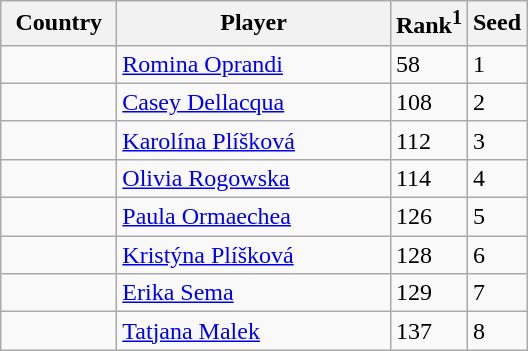<table class="sortable wikitable">
<tr>
<th width="70">Country</th>
<th width="175">Player</th>
<th>Rank<sup>1</sup></th>
<th>Seed</th>
</tr>
<tr>
<td></td>
<td><a href='#'>Romina Oprandi</a></td>
<td>58</td>
<td>1</td>
</tr>
<tr>
<td></td>
<td><a href='#'>Casey Dellacqua</a></td>
<td>108</td>
<td>2</td>
</tr>
<tr>
<td></td>
<td><a href='#'>Karolína Plíšková</a></td>
<td>112</td>
<td>3</td>
</tr>
<tr>
<td></td>
<td><a href='#'>Olivia Rogowska</a></td>
<td>114</td>
<td>4</td>
</tr>
<tr>
<td></td>
<td><a href='#'>Paula Ormaechea</a></td>
<td>126</td>
<td>5</td>
</tr>
<tr>
<td></td>
<td><a href='#'>Kristýna Plíšková</a></td>
<td>128</td>
<td>6</td>
</tr>
<tr>
<td></td>
<td><a href='#'>Erika Sema</a></td>
<td>129</td>
<td>7</td>
</tr>
<tr>
<td></td>
<td><a href='#'>Tatjana Malek</a></td>
<td>137</td>
<td>8</td>
</tr>
</table>
